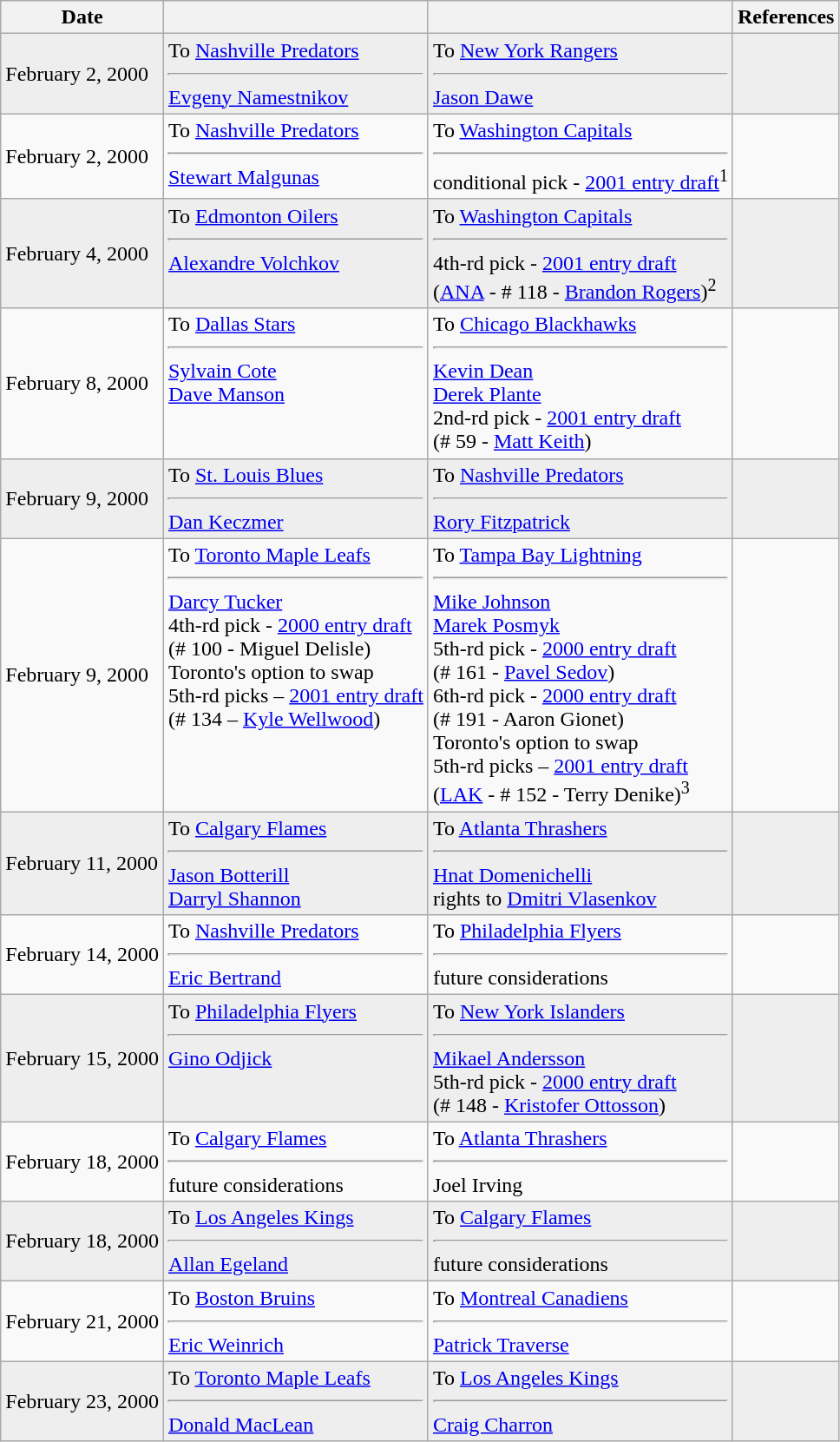<table class="wikitable">
<tr>
<th>Date</th>
<th></th>
<th></th>
<th>References</th>
</tr>
<tr bgcolor="#eeeeee">
<td>February 2, 2000</td>
<td valign="top">To <a href='#'>Nashville Predators</a><hr><a href='#'>Evgeny Namestnikov</a></td>
<td valign="top">To <a href='#'>New York Rangers</a><hr><a href='#'>Jason Dawe</a></td>
<td></td>
</tr>
<tr>
<td>February 2, 2000</td>
<td valign="top">To <a href='#'>Nashville Predators</a><hr><a href='#'>Stewart Malgunas</a></td>
<td valign="top">To <a href='#'>Washington Capitals</a><hr>conditional pick - <a href='#'>2001 entry draft</a><sup>1</sup></td>
<td></td>
</tr>
<tr bgcolor="#eeeeee">
<td>February 4, 2000</td>
<td valign="top">To <a href='#'>Edmonton Oilers</a><hr><a href='#'>Alexandre Volchkov</a></td>
<td valign="top">To <a href='#'>Washington Capitals</a><hr>4th-rd pick - <a href='#'>2001 entry draft</a><br>(<a href='#'>ANA</a> - # 118 - <a href='#'>Brandon Rogers</a>)<sup>2</sup></td>
<td></td>
</tr>
<tr>
<td>February 8, 2000</td>
<td valign="top">To <a href='#'>Dallas Stars</a><hr><a href='#'>Sylvain Cote</a><br><a href='#'>Dave Manson</a></td>
<td valign="top">To <a href='#'>Chicago Blackhawks</a><hr><a href='#'>Kevin Dean</a><br><a href='#'>Derek Plante</a><br>2nd-rd pick - <a href='#'>2001 entry draft</a><br>(# 59 - <a href='#'>Matt Keith</a>)</td>
<td></td>
</tr>
<tr bgcolor="#eeeeee">
<td>February 9, 2000</td>
<td valign="top">To <a href='#'>St. Louis Blues</a><hr><a href='#'>Dan Keczmer</a></td>
<td valign="top">To <a href='#'>Nashville Predators</a><hr><a href='#'>Rory Fitzpatrick</a></td>
<td></td>
</tr>
<tr>
<td>February 9, 2000</td>
<td valign="top">To <a href='#'>Toronto Maple Leafs</a><hr><a href='#'>Darcy Tucker</a><br>4th-rd pick - <a href='#'>2000 entry draft</a><br>(# 100 - Miguel Delisle)<br>Toronto's option to swap<br>5th-rd picks – <a href='#'>2001 entry draft</a> <br>(# 134 – <a href='#'>Kyle Wellwood</a>)</td>
<td valign="top">To <a href='#'>Tampa Bay Lightning</a><hr><a href='#'>Mike Johnson</a><br><a href='#'>Marek Posmyk</a><br>5th-rd pick - <a href='#'>2000 entry draft</a><br>(# 161 - <a href='#'>Pavel Sedov</a>)<br>6th-rd pick - <a href='#'>2000 entry draft</a><br>(# 191 - Aaron Gionet)<br>Toronto's option to swap<br>5th-rd picks – <a href='#'>2001 entry draft</a> <br>(<a href='#'>LAK</a> - # 152 - Terry Denike)<sup>3</sup></td>
<td></td>
</tr>
<tr bgcolor="#eeeeee">
<td>February 11, 2000</td>
<td valign="top">To <a href='#'>Calgary Flames</a><hr><a href='#'>Jason Botterill</a><br><a href='#'>Darryl Shannon</a></td>
<td valign="top">To <a href='#'>Atlanta Thrashers</a><hr><a href='#'>Hnat Domenichelli</a><br>rights to <a href='#'>Dmitri Vlasenkov</a></td>
<td></td>
</tr>
<tr>
<td>February 14, 2000</td>
<td valign="top">To <a href='#'>Nashville Predators</a><hr><a href='#'>Eric Bertrand</a></td>
<td valign="top">To <a href='#'>Philadelphia Flyers</a><hr>future considerations</td>
<td></td>
</tr>
<tr bgcolor="#eeeeee">
<td>February 15, 2000</td>
<td valign="top">To <a href='#'>Philadelphia Flyers</a><hr><a href='#'>Gino Odjick</a></td>
<td valign="top">To <a href='#'>New York Islanders</a><hr><a href='#'>Mikael Andersson</a><br>5th-rd pick - <a href='#'>2000 entry draft</a><br>(# 148 - <a href='#'>Kristofer Ottosson</a>)</td>
<td></td>
</tr>
<tr>
<td>February 18, 2000</td>
<td valign="top">To <a href='#'>Calgary Flames</a><hr>future considerations</td>
<td valign="top">To <a href='#'>Atlanta Thrashers</a><hr>Joel Irving</td>
<td></td>
</tr>
<tr bgcolor="#eeeeee">
<td>February 18, 2000</td>
<td valign="top">To <a href='#'>Los Angeles Kings</a><hr><a href='#'>Allan Egeland</a></td>
<td valign="top">To <a href='#'>Calgary Flames</a><hr>future considerations</td>
<td></td>
</tr>
<tr>
<td>February 21, 2000</td>
<td valign="top">To <a href='#'>Boston Bruins</a><hr><a href='#'>Eric Weinrich</a></td>
<td valign="top">To <a href='#'>Montreal Canadiens</a><hr><a href='#'>Patrick Traverse</a></td>
<td></td>
</tr>
<tr bgcolor="#eeeeee">
<td>February 23, 2000</td>
<td valign="top">To <a href='#'>Toronto Maple Leafs</a><hr><a href='#'>Donald MacLean</a></td>
<td valign="top">To <a href='#'>Los Angeles Kings</a><hr><a href='#'>Craig Charron</a></td>
<td></td>
</tr>
</table>
